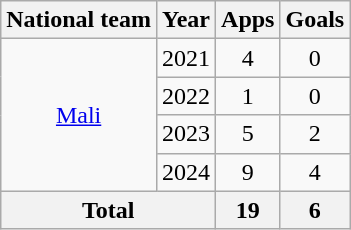<table class="wikitable" style="text-align:center">
<tr>
<th>National team</th>
<th>Year</th>
<th>Apps</th>
<th>Goals</th>
</tr>
<tr>
<td rowspan="4"><a href='#'>Mali</a></td>
<td>2021</td>
<td>4</td>
<td>0</td>
</tr>
<tr>
<td>2022</td>
<td>1</td>
<td>0</td>
</tr>
<tr>
<td>2023</td>
<td>5</td>
<td>2</td>
</tr>
<tr>
<td>2024</td>
<td>9</td>
<td>4</td>
</tr>
<tr>
<th colspan="2">Total</th>
<th>19</th>
<th>6</th>
</tr>
</table>
